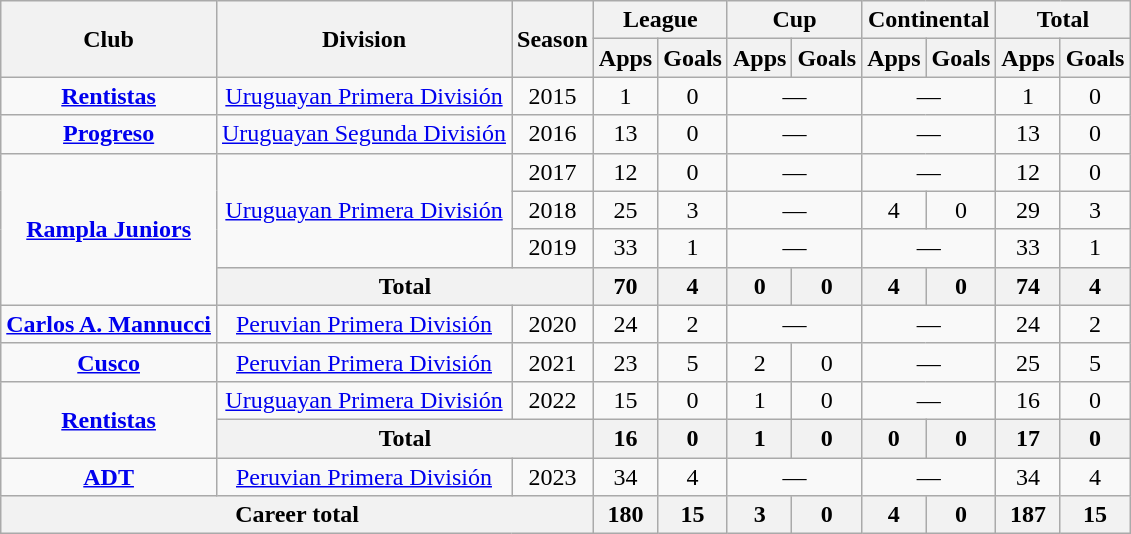<table class="wikitable center" style="text-align:center">
<tr>
<th rowspan="2">Club</th>
<th rowspan="2">Division</th>
<th rowspan="2">Season</th>
<th colspan="2">League</th>
<th colspan="2">Cup</th>
<th colspan="2">Continental</th>
<th colspan="2">Total</th>
</tr>
<tr>
<th>Apps</th>
<th>Goals</th>
<th>Apps</th>
<th>Goals</th>
<th>Apps</th>
<th>Goals</th>
<th>Apps</th>
<th>Goals</th>
</tr>
<tr>
<td><strong><a href='#'>Rentistas</a></strong></td>
<td><a href='#'>Uruguayan Primera División</a></td>
<td>2015</td>
<td>1</td>
<td>0</td>
<td colspan="2">—</td>
<td colspan="2">—</td>
<td>1</td>
<td>0</td>
</tr>
<tr>
<td><strong><a href='#'>Progreso</a></strong></td>
<td><a href='#'>Uruguayan Segunda División</a></td>
<td>2016</td>
<td>13</td>
<td>0</td>
<td colspan="2">—</td>
<td colspan="2">—</td>
<td>13</td>
<td>0</td>
</tr>
<tr>
<td rowspan="4"><strong><a href='#'>Rampla Juniors</a></strong></td>
<td rowspan="3"><a href='#'>Uruguayan Primera División</a></td>
<td>2017</td>
<td>12</td>
<td>0</td>
<td colspan="2">—</td>
<td colspan="2">—</td>
<td>12</td>
<td>0</td>
</tr>
<tr>
<td>2018</td>
<td>25</td>
<td>3</td>
<td colspan="2">—</td>
<td>4</td>
<td>0</td>
<td>29</td>
<td>3</td>
</tr>
<tr>
<td>2019</td>
<td>33</td>
<td>1</td>
<td colspan="2">—</td>
<td colspan="2">—</td>
<td>33</td>
<td>1</td>
</tr>
<tr>
<th colspan="2">Total</th>
<th>70</th>
<th>4</th>
<th>0</th>
<th>0</th>
<th>4</th>
<th>0</th>
<th>74</th>
<th>4</th>
</tr>
<tr>
<td><strong><a href='#'>Carlos A. Mannucci</a></strong></td>
<td><a href='#'>Peruvian Primera División</a></td>
<td>2020</td>
<td>24</td>
<td>2</td>
<td colspan="2">—</td>
<td colspan="2">—</td>
<td>24</td>
<td>2</td>
</tr>
<tr>
<td><strong><a href='#'>Cusco</a></strong></td>
<td><a href='#'>Peruvian Primera División</a></td>
<td>2021</td>
<td>23</td>
<td>5</td>
<td>2</td>
<td>0</td>
<td colspan="2">—</td>
<td>25</td>
<td>5</td>
</tr>
<tr>
<td rowspan="2"><strong><a href='#'>Rentistas</a></strong></td>
<td><a href='#'>Uruguayan Primera División</a></td>
<td>2022</td>
<td>15</td>
<td>0</td>
<td>1</td>
<td>0</td>
<td colspan="2">—</td>
<td>16</td>
<td>0</td>
</tr>
<tr>
<th colspan="2">Total</th>
<th>16</th>
<th>0</th>
<th>1</th>
<th>0</th>
<th>0</th>
<th>0</th>
<th>17</th>
<th>0</th>
</tr>
<tr>
<td><strong><a href='#'>ADT</a></strong></td>
<td><a href='#'>Peruvian Primera División</a></td>
<td>2023</td>
<td>34</td>
<td>4</td>
<td colspan="2">—</td>
<td colspan="2">—</td>
<td>34</td>
<td>4</td>
</tr>
<tr>
<th colspan="3">Career total</th>
<th>180</th>
<th>15</th>
<th>3</th>
<th>0</th>
<th>4</th>
<th>0</th>
<th>187</th>
<th>15</th>
</tr>
</table>
